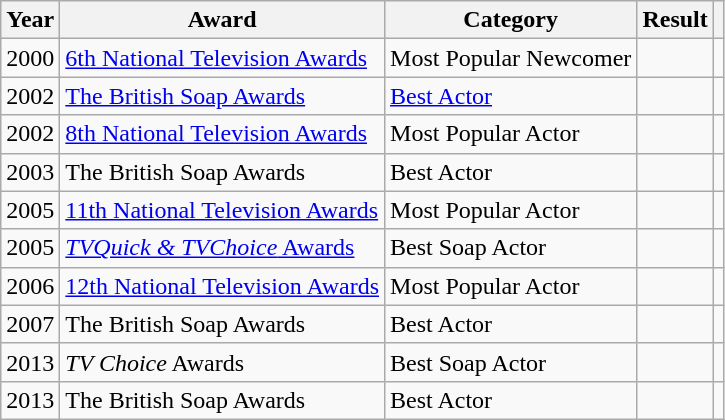<table class="wikitable sortable">
<tr>
<th>Year</th>
<th>Award</th>
<th>Category</th>
<th>Result</th>
<th scope=col class=unsortable></th>
</tr>
<tr>
<td>2000</td>
<td><a href='#'>6th National Television Awards</a></td>
<td>Most Popular Newcomer</td>
<td></td>
<td align="center"></td>
</tr>
<tr>
<td>2002</td>
<td><a href='#'>The British Soap Awards</a></td>
<td><a href='#'>Best Actor</a></td>
<td></td>
<td align="center"></td>
</tr>
<tr>
<td>2002</td>
<td><a href='#'>8th National Television Awards</a></td>
<td>Most Popular Actor</td>
<td></td>
<td align="center"></td>
</tr>
<tr>
<td>2003</td>
<td>The British Soap Awards</td>
<td>Best Actor</td>
<td></td>
<td align="center"></td>
</tr>
<tr>
<td>2005</td>
<td><a href='#'>11th National Television Awards</a></td>
<td>Most Popular Actor</td>
<td></td>
<td align="center"></td>
</tr>
<tr>
<td>2005</td>
<td><a href='#'><em>TVQuick & TVChoice</em> Awards</a></td>
<td>Best Soap Actor</td>
<td></td>
<td align="center"></td>
</tr>
<tr>
<td>2006</td>
<td><a href='#'>12th National Television Awards</a></td>
<td>Most Popular Actor</td>
<td></td>
<td align="center"></td>
</tr>
<tr>
<td>2007</td>
<td>The British Soap Awards</td>
<td>Best Actor</td>
<td></td>
<td align="center"></td>
</tr>
<tr>
<td>2013</td>
<td><em>TV Choice</em> Awards</td>
<td>Best Soap Actor</td>
<td></td>
<td align="center"></td>
</tr>
<tr>
<td>2013</td>
<td>The British Soap Awards</td>
<td>Best Actor</td>
<td></td>
<td align="center"></td>
</tr>
</table>
